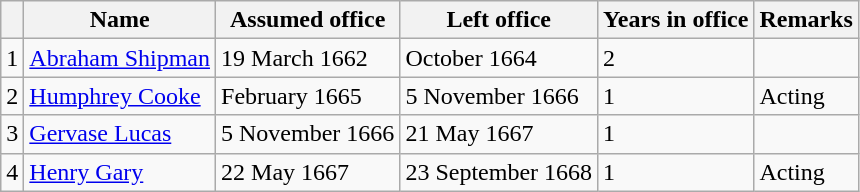<table class="wikitable sortable"  style="text-align:left;">
<tr>
<th></th>
<th>Name</th>
<th class="unsortable">Assumed office</th>
<th class="unsortable">Left office</th>
<th>Years in office</th>
<th class="unsortable">Remarks</th>
</tr>
<tr>
<td>1</td>
<td><a href='#'>Abraham Shipman</a></td>
<td>19 March 1662</td>
<td>October 1664</td>
<td>2</td>
<td></td>
</tr>
<tr>
<td>2</td>
<td><a href='#'>Humphrey Cooke</a></td>
<td>February 1665</td>
<td>5 November 1666</td>
<td>1</td>
<td>Acting</td>
</tr>
<tr>
<td>3</td>
<td><a href='#'>Gervase Lucas</a></td>
<td>5 November 1666</td>
<td>21 May 1667</td>
<td>1</td>
<td></td>
</tr>
<tr>
<td>4</td>
<td><a href='#'>Henry Gary</a></td>
<td>22 May 1667</td>
<td>23 September 1668</td>
<td>1</td>
<td>Acting</td>
</tr>
</table>
